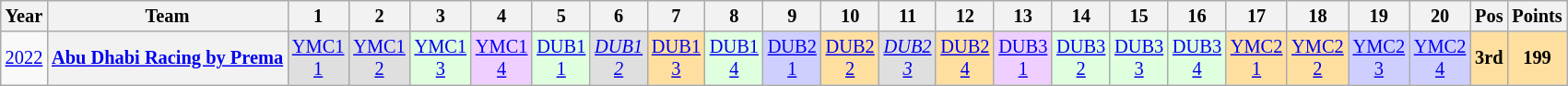<table class="wikitable" style="text-align:center; font-size:85%">
<tr>
<th>Year</th>
<th>Team</th>
<th>1</th>
<th>2</th>
<th>3</th>
<th>4</th>
<th>5</th>
<th>6</th>
<th>7</th>
<th>8</th>
<th>9</th>
<th>10</th>
<th>11</th>
<th>12</th>
<th>13</th>
<th>14</th>
<th>15</th>
<th>16</th>
<th>17</th>
<th>18</th>
<th>19</th>
<th>20</th>
<th>Pos</th>
<th>Points</th>
</tr>
<tr>
<td><a href='#'>2022</a></td>
<th nowrap><a href='#'>Abu Dhabi Racing by Prema</a></th>
<td style="background:#DFDFDF;"><a href='#'>YMC1<br>1</a><br></td>
<td style="background:#DFDFDF;"><a href='#'>YMC1<br>2</a><br></td>
<td style="background:#DFFFDF;"><a href='#'>YMC1<br>3</a><br></td>
<td style="background:#EFCFFF;"><a href='#'>YMC1<br>4</a><br></td>
<td style="background:#DFFFDF;"><a href='#'>DUB1<br>1</a><br></td>
<td style="background:#DFDFDF;"><em><a href='#'>DUB1<br>2</a></em><br></td>
<td style="background:#FFDF9F;"><a href='#'>DUB1<br>3</a><br></td>
<td style="background:#DFFFDF;"><a href='#'>DUB1<br>4</a><br></td>
<td style="background:#CFCFFF;"><a href='#'>DUB2<br>1</a><br></td>
<td style="background:#FFDF9F;"><a href='#'>DUB2<br>2</a><br></td>
<td style="background:#DFDFDF;"><em><a href='#'>DUB2<br>3</a></em><br></td>
<td style="background:#FFDF9F;"><a href='#'>DUB2<br>4</a><br></td>
<td style="background:#EFCFFF;"><a href='#'>DUB3<br>1</a><br></td>
<td style="background:#DFFFDF;"><a href='#'>DUB3<br>2</a><br></td>
<td style="background:#DFFFDF;"><a href='#'>DUB3<br>3</a><br></td>
<td style="background:#DFFFDF;"><a href='#'>DUB3<br>4</a><br></td>
<td style="background:#FFDF9F;"><a href='#'>YMC2<br>1</a><br></td>
<td style="background:#FFDF9F;"><a href='#'>YMC2<br>2</a><br></td>
<td style="background:#CFCFFF;"><a href='#'>YMC2<br>3</a><br></td>
<td style="background:#CFCFFF;"><a href='#'>YMC2<br>4</a><br></td>
<th style="background:#FFDF9F;">3rd</th>
<th style="background:#FFDF9F;">199</th>
</tr>
</table>
